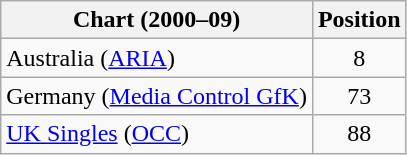<table class="wikitable sortable">
<tr>
<th>Chart (2000–09)</th>
<th>Position</th>
</tr>
<tr>
<td>Australia (<a href='#'>ARIA</a>)</td>
<td style="text-align:center;">8</td>
</tr>
<tr>
<td>Germany (<a href='#'>Media Control GfK</a>)</td>
<td style="text-align:center;">73</td>
</tr>
<tr>
<td><a href='#'>UK Singles</a> (<a href='#'>OCC</a>)</td>
<td style="text-align:center;">88</td>
</tr>
</table>
